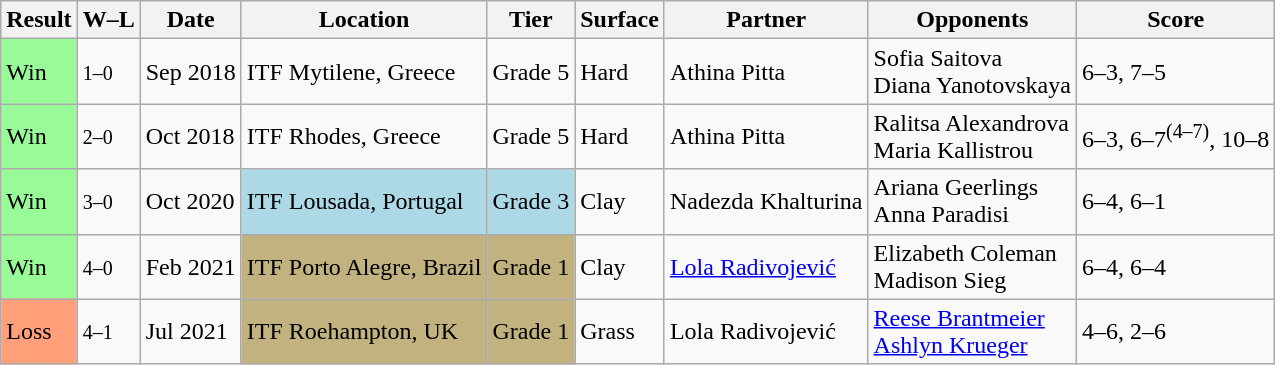<table class="sortable wikitable">
<tr>
<th>Result</th>
<th class=unsortable>W–L</th>
<th>Date</th>
<th>Location</th>
<th>Tier</th>
<th>Surface</th>
<th>Partner</th>
<th>Opponents</th>
<th class=unsortable>Score</th>
</tr>
<tr>
<td bgcolor="#98fb98">Win</td>
<td><small>1–0</small></td>
<td>Sep 2018</td>
<td>ITF Mytilene, Greece</td>
<td>Grade 5</td>
<td>Hard</td>
<td> Athina Pitta</td>
<td> Sofia Saitova <br>  Diana Yanotovskaya</td>
<td>6–3, 7–5</td>
</tr>
<tr>
<td bgcolor="#98fb98">Win</td>
<td><small>2–0</small></td>
<td>Oct 2018</td>
<td>ITF Rhodes, Greece</td>
<td>Grade 5</td>
<td>Hard</td>
<td> Athina Pitta</td>
<td> Ralitsa Alexandrova <br>  Maria Kallistrou</td>
<td>6–3, 6–7<sup>(4–7)</sup>, 10–8</td>
</tr>
<tr>
<td bgcolor="#98fb98">Win</td>
<td><small>3–0</small></td>
<td>Oct 2020</td>
<td bgcolor=lightblue>ITF Lousada, Portugal</td>
<td bgcolor=lightblue>Grade 3</td>
<td>Clay</td>
<td> Nadezda Khalturina</td>
<td> Ariana Geerlings <br>  Anna Paradisi</td>
<td>6–4, 6–1</td>
</tr>
<tr>
<td bgcolor="#98fb98">Win</td>
<td><small>4–0</small></td>
<td>Feb 2021</td>
<td bgcolor="#C2B280">ITF Porto Alegre, Brazil</td>
<td bgcolor="#C2B280">Grade 1</td>
<td>Clay</td>
<td> <a href='#'>Lola Radivojević</a></td>
<td> Elizabeth Coleman <br>  Madison Sieg</td>
<td>6–4, 6–4</td>
</tr>
<tr>
<td bgcolor="#ffa07a">Loss</td>
<td><small>4–1</small></td>
<td>Jul 2021</td>
<td bgcolor="#C2B280">ITF Roehampton, UK</td>
<td bgcolor="#C2B280">Grade 1</td>
<td>Grass</td>
<td> Lola Radivojević</td>
<td> <a href='#'>Reese Brantmeier</a> <br>  <a href='#'>Ashlyn Krueger</a></td>
<td>4–6, 2–6</td>
</tr>
</table>
